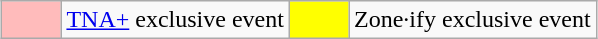<table class="wikitable" style="margin: 0 auto">
<tr>
<td style="background:#FBB; width:2em"></td>
<td><a href='#'>TNA+</a> exclusive event</td>
<td style="background:#FF0; width:2em"></td>
<td>Zone·ify exclusive event</td>
</tr>
</table>
